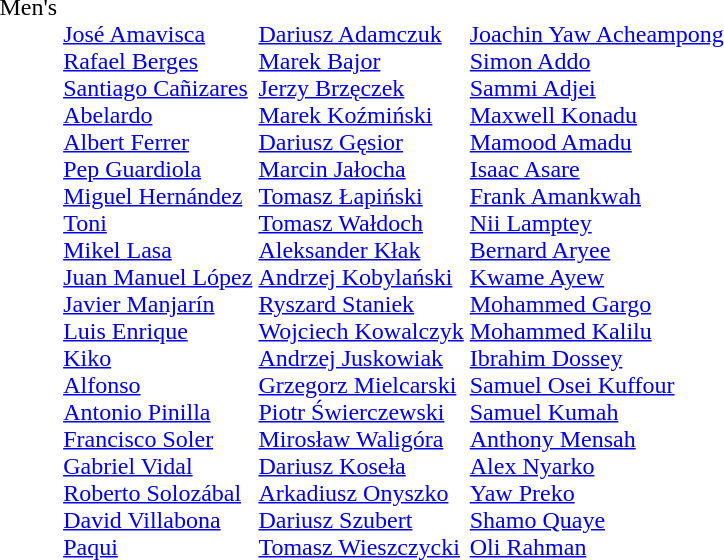<table>
<tr valign="top">
<td>Men's</td>
<td><br><a href='#'>José Amavisca</a><br> <a href='#'>Rafael Berges</a><br> <a href='#'>Santiago Cañizares</a><br> <a href='#'>Abelardo</a><br> <a href='#'>Albert Ferrer</a><br> <a href='#'>Pep Guardiola</a><br> <a href='#'>Miguel Hernández</a><br> <a href='#'>Toni</a><br> <a href='#'>Mikel Lasa</a><br> <a href='#'>Juan Manuel López</a><br> <a href='#'>Javier Manjarín</a><br> <a href='#'>Luis Enrique</a><br> <a href='#'>Kiko</a><br> <a href='#'>Alfonso</a><br> <a href='#'>Antonio Pinilla</a><br> <a href='#'>Francisco Soler</a><br> <a href='#'>Gabriel Vidal</a><br> <a href='#'>Roberto Solozábal</a><br> <a href='#'>David Villabona</a><br> <a href='#'>Paqui</a></td>
<td><br><a href='#'>Dariusz Adamczuk</a><br> <a href='#'>Marek Bajor</a><br> <a href='#'>Jerzy Brzęczek</a><br> <a href='#'>Marek Koźmiński</a><br> <a href='#'>Dariusz Gęsior</a><br> <a href='#'>Marcin Jałocha</a><br> <a href='#'>Tomasz Łapiński</a><br> <a href='#'>Tomasz Wałdoch</a><br> <a href='#'>Aleksander Kłak</a><br> <a href='#'>Andrzej Kobylański</a><br> <a href='#'>Ryszard Staniek</a><br> <a href='#'>Wojciech Kowalczyk</a><br> <a href='#'>Andrzej Juskowiak</a><br> <a href='#'>Grzegorz Mielcarski</a><br> <a href='#'>Piotr Świerczewski</a><br> <a href='#'>Mirosław Waligóra</a><br> <a href='#'>Dariusz Koseła</a><br> <a href='#'>Arkadiusz Onyszko</a><br> <a href='#'>Dariusz Szubert</a><br> <a href='#'>Tomasz Wieszczycki</a></td>
<td><br><a href='#'>Joachin Yaw Acheampong</a><br> <a href='#'>Simon Addo</a><br> <a href='#'>Sammi Adjei</a><br> <a href='#'>Maxwell Konadu</a><br> <a href='#'>Mamood Amadu</a><br> <a href='#'>Isaac Asare</a><br> <a href='#'>Frank Amankwah</a><br> <a href='#'>Nii Lamptey</a><br> <a href='#'>Bernard Aryee</a><br> <a href='#'>Kwame Ayew</a><br> <a href='#'>Mohammed Gargo</a><br> <a href='#'>Mohammed Kalilu</a><br> <a href='#'>Ibrahim Dossey</a><br> <a href='#'>Samuel Osei Kuffour</a><br> <a href='#'>Samuel Kumah</a><br> <a href='#'>Anthony Mensah</a><br> <a href='#'>Alex Nyarko</a><br> <a href='#'>Yaw Preko</a><br> <a href='#'>Shamo Quaye</a><br> <a href='#'>Oli Rahman</a></td>
</tr>
</table>
